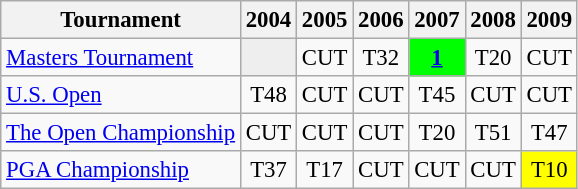<table class="wikitable" style="font-size:95%;text-align:center;">
<tr>
<th>Tournament</th>
<th>2004</th>
<th>2005</th>
<th>2006</th>
<th>2007</th>
<th>2008</th>
<th>2009</th>
</tr>
<tr>
<td align=left><a href='#'>Masters Tournament</a></td>
<td style="background:#eeeeee;"></td>
<td>CUT</td>
<td>T32</td>
<td style="background:lime;"><strong><a href='#'>1</a></strong></td>
<td>T20</td>
<td>CUT</td>
</tr>
<tr>
<td align=left><a href='#'>U.S. Open</a></td>
<td>T48</td>
<td>CUT</td>
<td>CUT</td>
<td>T45</td>
<td>CUT</td>
<td>CUT</td>
</tr>
<tr>
<td align=left><a href='#'>The Open Championship</a></td>
<td>CUT</td>
<td>CUT</td>
<td>CUT</td>
<td>T20</td>
<td>T51</td>
<td>T47</td>
</tr>
<tr>
<td align=left><a href='#'>PGA Championship</a></td>
<td>T37</td>
<td>T17</td>
<td>CUT</td>
<td>CUT</td>
<td>CUT</td>
<td style="background:yellow;">T10</td>
</tr>
</table>
